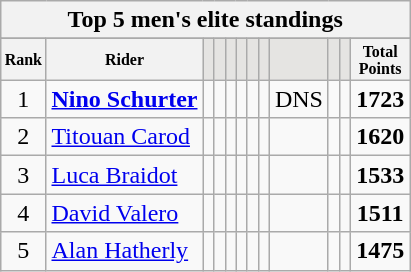<table class="wikitable sortable">
<tr>
<th colspan=27 align="center"><strong>Top 5 men's elite standings</strong></th>
</tr>
<tr>
</tr>
<tr style="font-size:8pt;font-weight:bold">
<th align="center">Rank</th>
<th align="center">Rider</th>
<th class=unsortable style="background:#E5E4E2;"><small></small></th>
<th class=unsortable style="background:#E5E4E2;"><small></small></th>
<th class=unsortable style="background:#E5E4E2;"><small></small></th>
<th class=unsortable style="background:#E5E4E2;"><small></small></th>
<th class=unsortable style="background:#E5E4E2;"><small></small></th>
<th class=unsortable style="background:#E5E4E2;"><small></small></th>
<th class=unsortable style="background:#E5E4E2;"><small></small></th>
<th class=unsortable style="background:#E5E4E2;"><small></small></th>
<th class=unsortable style="background:#E5E4E2;"><small></small></th>
<th align="center">Total<br>Points</th>
</tr>
<tr>
<td align=center>1</td>
<td> <strong><a href='#'>Nino Schurter</a></strong></td>
<td align=center></td>
<td align=center></td>
<td align=center></td>
<td align=center></td>
<td align=center></td>
<td align=center></td>
<td align=center>DNS</td>
<td align=center></td>
<td align=center></td>
<td align=center><strong>1723</strong></td>
</tr>
<tr>
<td align=center>2</td>
<td> <a href='#'>Titouan Carod</a></td>
<td align=center></td>
<td align=center></td>
<td align=center></td>
<td align=center></td>
<td align=center></td>
<td align=center></td>
<td align=center></td>
<td align=center></td>
<td align=center></td>
<td align=center><strong>1620</strong></td>
</tr>
<tr>
<td align=center>3</td>
<td> <a href='#'>Luca Braidot</a></td>
<td align=center></td>
<td align=center></td>
<td align=center></td>
<td align=center></td>
<td align=center></td>
<td align=center></td>
<td align=center></td>
<td align=center></td>
<td align=center></td>
<td align=center><strong>1533</strong></td>
</tr>
<tr>
<td align=center>4</td>
<td> <a href='#'>David Valero</a></td>
<td align=center></td>
<td align=center></td>
<td align=center></td>
<td align=center></td>
<td align=center></td>
<td align=center></td>
<td align=center></td>
<td align=center></td>
<td align=center></td>
<td align=center><strong>1511</strong></td>
</tr>
<tr>
<td align=center>5</td>
<td> <a href='#'>Alan Hatherly</a></td>
<td align=center></td>
<td align=center></td>
<td align=center></td>
<td align=center></td>
<td align=center></td>
<td align=center></td>
<td align=center></td>
<td align=center></td>
<td align=center></td>
<td align=center><strong>1475</strong><br></td>
</tr>
</table>
